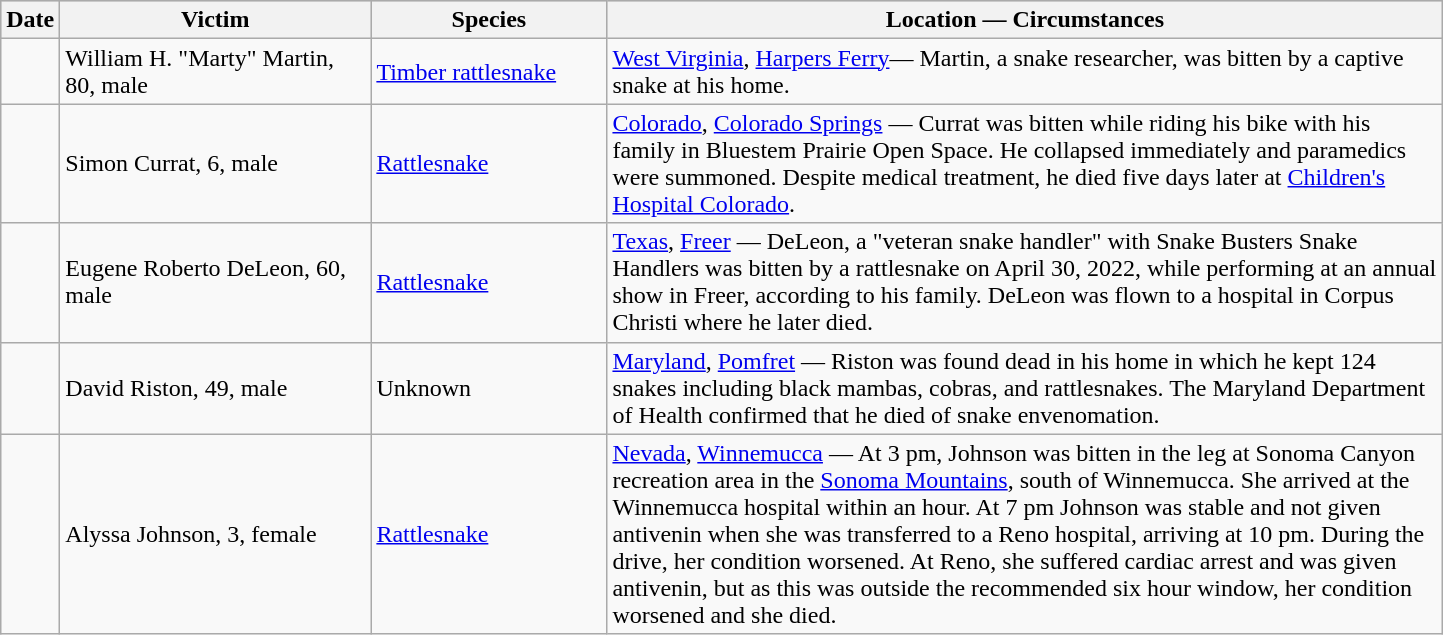<table class="wikitable sortable">
<tr bgcolor="#CCCCCC">
<th style="width" 100px;">Date</th>
<th width="200">Victim</th>
<th style="width:150px;">Species</th>
<th style="width:550px;">Location — Circumstances</th>
</tr>
<tr>
<td></td>
<td>William H. "Marty" Martin, 80, male</td>
<td><a href='#'>Timber rattlesnake</a></td>
<td><a href='#'>West Virginia</a>, <a href='#'>Harpers Ferry</a>— Martin, a snake researcher, was bitten by a captive snake at his home.</td>
</tr>
<tr>
<td></td>
<td>Simon Currat, 6, male</td>
<td><a href='#'>Rattlesnake</a></td>
<td><a href='#'>Colorado</a>, <a href='#'>Colorado Springs</a> — Currat was bitten while riding his bike with his family in Bluestem Prairie Open Space. He collapsed immediately and paramedics were summoned. Despite medical treatment, he died five days later at <a href='#'>Children's Hospital Colorado</a>.</td>
</tr>
<tr>
<td></td>
<td>Eugene Roberto DeLeon, 60, male</td>
<td><a href='#'>Rattlesnake</a></td>
<td><a href='#'>Texas</a>, <a href='#'>Freer</a> — DeLeon, a "veteran snake handler" with Snake Busters Snake Handlers was bitten by a rattlesnake on April 30, 2022, while performing at an annual show in Freer, according to his family. DeLeon was flown to a hospital in Corpus Christi where he later died.</td>
</tr>
<tr>
<td></td>
<td>David Riston, 49, male</td>
<td>Unknown</td>
<td><a href='#'>Maryland</a>, <a href='#'>Pomfret</a> — Riston was found dead in his home in which he kept 124 snakes including black mambas, cobras, and rattlesnakes. The Maryland Department of Health confirmed that he died of snake envenomation.</td>
</tr>
<tr>
<td></td>
<td>Alyssa Johnson, 3, female</td>
<td><a href='#'>Rattlesnake</a></td>
<td><a href='#'>Nevada</a>, <a href='#'>Winnemucca</a> — At 3 pm, Johnson was bitten in the leg at Sonoma Canyon recreation area in the <a href='#'>Sonoma Mountains</a>, south of Winnemucca.  She arrived at the Winnemucca hospital within an hour.  At 7 pm Johnson was stable and not given antivenin when she was transferred to a Reno hospital, arriving at 10 pm.  During the drive, her condition worsened.  At Reno, she suffered cardiac arrest and was given antivenin, but as this was outside the recommended six hour window, her condition worsened and she died.</td>
</tr>
</table>
